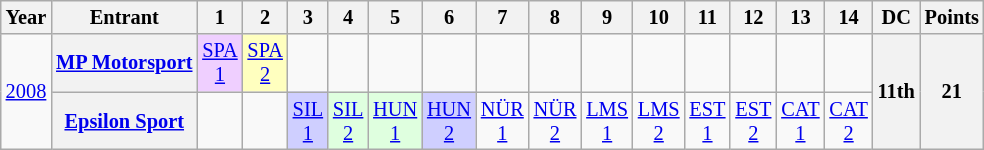<table class="wikitable" style="text-align:center; font-size:85%">
<tr>
<th>Year</th>
<th>Entrant</th>
<th>1</th>
<th>2</th>
<th>3</th>
<th>4</th>
<th>5</th>
<th>6</th>
<th>7</th>
<th>8</th>
<th>9</th>
<th>10</th>
<th>11</th>
<th>12</th>
<th>13</th>
<th>14</th>
<th>DC</th>
<th>Points</th>
</tr>
<tr>
<td rowspan="2"><a href='#'>2008</a></td>
<th nowrap><a href='#'>MP Motorsport</a></th>
<td style="background:#efcfff;"><a href='#'>SPA<br>1</a><br></td>
<td style="background:#ffffbf;"><a href='#'>SPA<br>2</a><br></td>
<td></td>
<td></td>
<td></td>
<td></td>
<td></td>
<td></td>
<td></td>
<td></td>
<td></td>
<td></td>
<td></td>
<td></td>
<th rowspan="2">11th</th>
<th rowspan="2">21</th>
</tr>
<tr>
<th nowrap><a href='#'>Epsilon Sport</a></th>
<td></td>
<td></td>
<td style="background:#cfcfff;"><a href='#'>SIL<br>1</a><br></td>
<td style="background:#dfffdf;"><a href='#'>SIL<br>2</a><br></td>
<td style="background:#dfffdf;"><a href='#'>HUN<br>1</a><br></td>
<td style="background:#cfcfff;"><a href='#'>HUN<br>2</a><br></td>
<td style="background:#;"><a href='#'>NÜR<br>1</a><br></td>
<td style="background:#;"><a href='#'>NÜR<br>2</a><br></td>
<td style="background:#;"><a href='#'>LMS<br>1</a><br></td>
<td style="background:#;"><a href='#'>LMS<br>2</a><br></td>
<td style="background:#;"><a href='#'>EST<br>1</a><br></td>
<td style="background:#;"><a href='#'>EST<br>2</a><br></td>
<td style="background:#;"><a href='#'>CAT<br>1</a><br></td>
<td style="background:#;"><a href='#'>CAT<br>2</a><br></td>
</tr>
</table>
